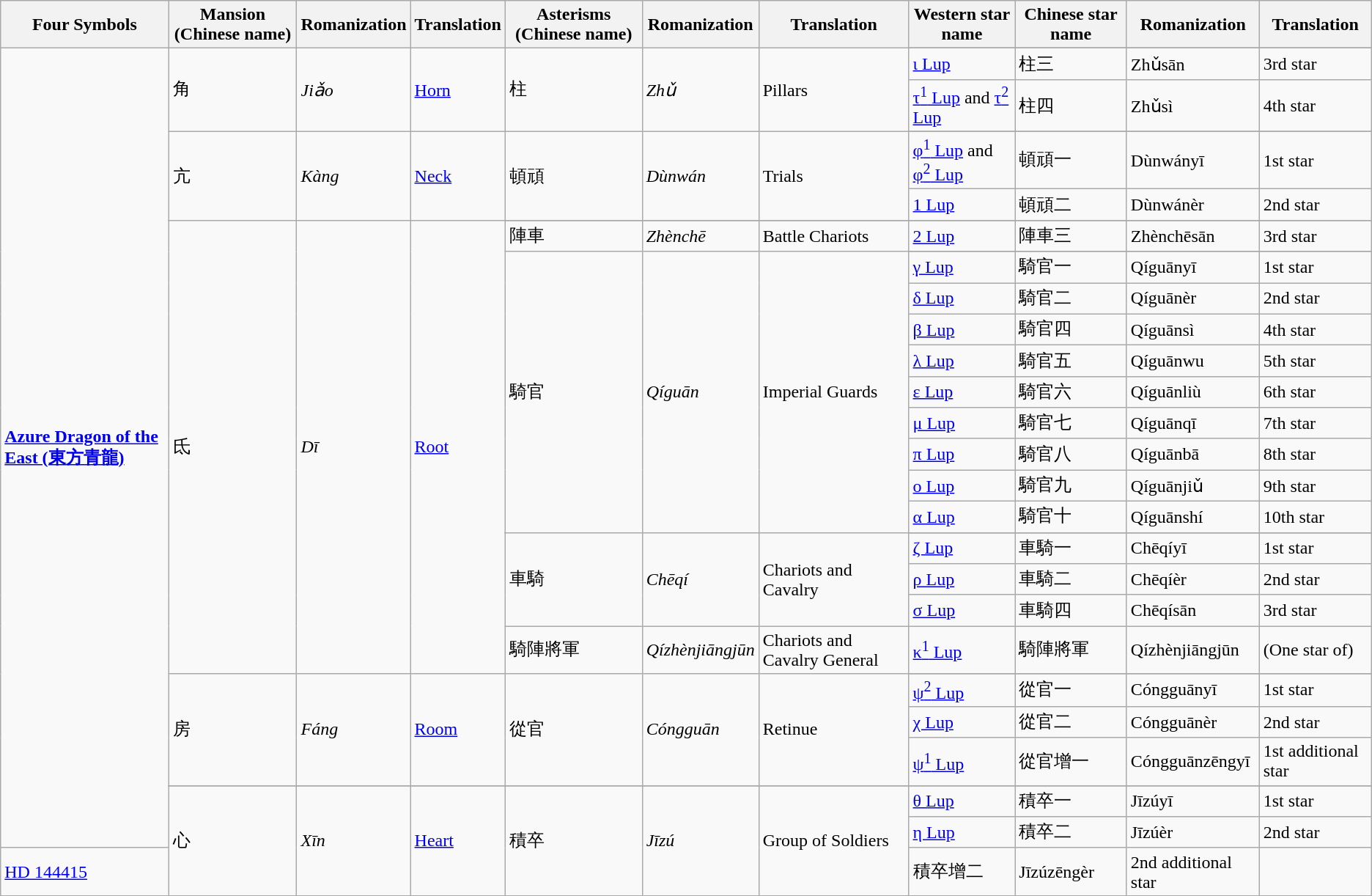<table class="wikitable">
<tr>
<th><strong>Four Symbols</strong></th>
<th><strong>Mansion (Chinese name)</strong></th>
<th><strong>Romanization</strong></th>
<th><strong>Translation</strong></th>
<th><strong>Asterisms (Chinese name)</strong></th>
<th><strong>Romanization</strong></th>
<th><strong>Translation</strong></th>
<th><strong>Western star name</strong></th>
<th><strong>Chinese star name</strong></th>
<th><strong>Romanization</strong></th>
<th><strong>Translation</strong></th>
</tr>
<tr>
<td rowspan="31"><strong><a href='#'>Azure Dragon of the East (東方青龍)</a></strong></td>
<td rowspan="3">角</td>
<td rowspan="3"><em>Jiǎo</em></td>
<td rowspan="3"><a href='#'>Horn</a></td>
<td rowspan="3">柱</td>
<td rowspan="3"><em>Zhǔ</em></td>
<td rowspan="3">Pillars</td>
</tr>
<tr>
<td><a href='#'>ι Lup</a></td>
<td>柱三</td>
<td>Zhǔsān</td>
<td>3rd star</td>
</tr>
<tr>
<td><a href='#'>τ<sup>1</sup> Lup</a> and <a href='#'>τ<sup>2</sup> Lup</a></td>
<td>柱四</td>
<td>Zhǔsì</td>
<td>4th star</td>
</tr>
<tr>
<td rowspan="3">亢</td>
<td rowspan="3"><em>Kàng</em></td>
<td rowspan="3"><a href='#'>Neck</a></td>
<td rowspan="3">頓頑</td>
<td rowspan="3"><em>Dùnwán</em></td>
<td rowspan="3">Trials</td>
</tr>
<tr>
<td><a href='#'>φ<sup>1</sup> Lup</a> and <a href='#'>φ<sup>2</sup> Lup</a></td>
<td>頓頑一</td>
<td>Dùnwányī</td>
<td>1st star</td>
</tr>
<tr>
<td><a href='#'>1 Lup</a></td>
<td>頓頑二</td>
<td>Dùnwánèr</td>
<td>2nd star</td>
</tr>
<tr>
<td rowspan="17">氐</td>
<td rowspan="17"><em>Dī</em></td>
<td rowspan="17"><a href='#'>Root</a></td>
</tr>
<tr>
<td>陣車</td>
<td><em>Zhènchē</em></td>
<td>Battle Chariots</td>
<td><a href='#'>2 Lup</a></td>
<td>陣車三</td>
<td>Zhènchēsān</td>
<td>3rd star</td>
</tr>
<tr>
<td rowspan="10">騎官</td>
<td rowspan="10"><em>Qíguān</em></td>
<td rowspan="10">Imperial Guards</td>
</tr>
<tr>
<td><a href='#'>γ Lup</a></td>
<td>騎官一</td>
<td>Qíguānyī</td>
<td>1st star</td>
</tr>
<tr>
<td><a href='#'>δ Lup</a></td>
<td>騎官二</td>
<td>Qíguānèr</td>
<td>2nd star</td>
</tr>
<tr>
<td><a href='#'>β Lup</a></td>
<td>騎官四</td>
<td>Qíguānsì</td>
<td>4th star</td>
</tr>
<tr>
<td><a href='#'>λ Lup</a></td>
<td>騎官五</td>
<td>Qíguānwu</td>
<td>5th star</td>
</tr>
<tr>
<td><a href='#'>ε Lup</a></td>
<td>騎官六</td>
<td>Qíguānliù</td>
<td>6th star</td>
</tr>
<tr>
<td><a href='#'>μ Lup</a></td>
<td>騎官七</td>
<td>Qíguānqī</td>
<td>7th star</td>
</tr>
<tr>
<td><a href='#'>π Lup</a></td>
<td>騎官八</td>
<td>Qíguānbā</td>
<td>8th star</td>
</tr>
<tr>
<td><a href='#'>ο Lup</a></td>
<td>騎官九</td>
<td>Qíguānjiǔ</td>
<td>9th star</td>
</tr>
<tr>
<td><a href='#'>α Lup</a></td>
<td>騎官十</td>
<td>Qíguānshí</td>
<td>10th star</td>
</tr>
<tr>
<td rowspan="4">車騎</td>
<td rowspan="4"><em>Chēqí</em></td>
<td rowspan="4">Chariots and Cavalry</td>
</tr>
<tr>
<td><a href='#'>ζ Lup</a></td>
<td>車騎一</td>
<td>Chēqíyī</td>
<td>1st star</td>
</tr>
<tr>
<td><a href='#'>ρ Lup</a></td>
<td>車騎二</td>
<td>Chēqíèr</td>
<td>2nd star</td>
</tr>
<tr>
<td><a href='#'>σ Lup</a></td>
<td>車騎四</td>
<td>Chēqísān</td>
<td>3rd star</td>
</tr>
<tr>
<td>騎陣將軍</td>
<td><em>Qízhènjiāngjūn</em></td>
<td>Chariots and Cavalry General</td>
<td><a href='#'>κ<sup>1</sup> Lup</a></td>
<td>騎陣將軍</td>
<td>Qízhènjiāngjūn</td>
<td>(One star of)</td>
</tr>
<tr>
<td rowspan="4">房</td>
<td rowspan="4"><em>Fáng</em></td>
<td rowspan="4"><a href='#'>Room</a></td>
<td rowspan="4">從官</td>
<td rowspan="4"><em>Cóngguān</em></td>
<td rowspan="4">Retinue</td>
</tr>
<tr>
<td><a href='#'>ψ<sup>2</sup> Lup</a></td>
<td>從官一</td>
<td>Cóngguānyī</td>
<td>1st star</td>
</tr>
<tr>
<td><a href='#'>χ Lup</a></td>
<td>從官二</td>
<td>Cóngguānèr</td>
<td>2nd star</td>
</tr>
<tr>
<td><a href='#'>ψ<sup>1</sup> Lup</a></td>
<td>從官增一</td>
<td>Cóngguānzēngyī</td>
<td>1st additional star</td>
</tr>
<tr>
</tr>
<tr>
<td rowspan="4">心</td>
<td rowspan="4"><em>Xīn</em></td>
<td rowspan="4"><a href='#'>Heart</a></td>
<td rowspan="4">積卒</td>
<td rowspan="4"><em>Jīzú</em></td>
<td rowspan="4">Group of Soldiers</td>
</tr>
<tr>
<td><a href='#'>θ Lup</a></td>
<td>積卒一</td>
<td>Jīzúyī</td>
<td>1st star</td>
</tr>
<tr>
<td><a href='#'>η Lup</a></td>
<td>積卒二</td>
<td>Jīzúèr</td>
<td>2nd star</td>
</tr>
<tr>
<td><a href='#'>HD 144415</a></td>
<td>積卒增二</td>
<td>Jīzúzēngèr</td>
<td>2nd additional star</td>
</tr>
</table>
